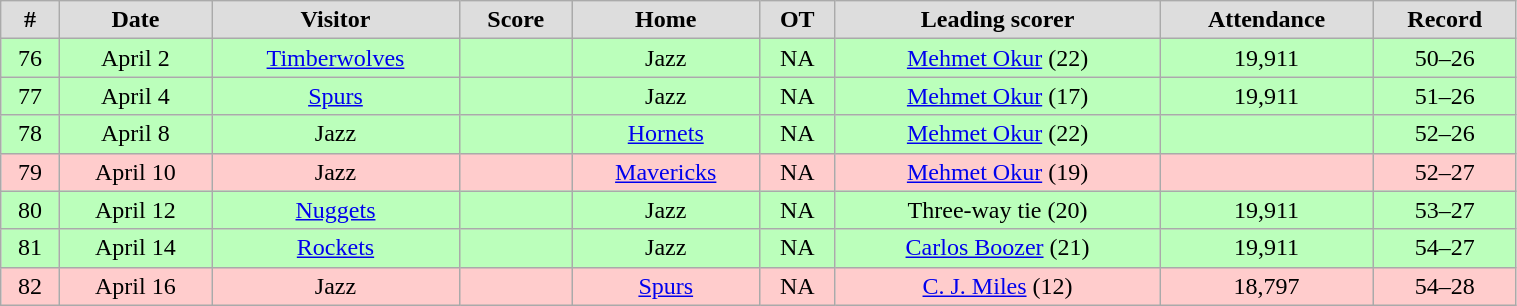<table class="wikitable" width="80%">
<tr align="center"  bgcolor="#dddddd">
<td><strong>#</strong></td>
<td><strong>Date</strong></td>
<td><strong>Visitor</strong></td>
<td><strong>Score</strong></td>
<td><strong>Home</strong></td>
<td><strong>OT</strong></td>
<td><strong>Leading scorer</strong></td>
<td><strong>Attendance</strong></td>
<td><strong>Record</strong></td>
</tr>
<tr align="center" bgcolor="#bbffbb">
<td>76</td>
<td>April 2</td>
<td><a href='#'>Timberwolves</a></td>
<td></td>
<td>Jazz</td>
<td>NA</td>
<td><a href='#'>Mehmet Okur</a> (22)</td>
<td>19,911</td>
<td>50–26</td>
</tr>
<tr align="center" bgcolor="#bbffbb">
<td>77</td>
<td>April 4</td>
<td><a href='#'>Spurs</a></td>
<td></td>
<td>Jazz</td>
<td>NA</td>
<td><a href='#'>Mehmet Okur</a> (17)</td>
<td>19,911</td>
<td>51–26</td>
</tr>
<tr align="center" bgcolor="#bbffbb">
<td>78</td>
<td>April 8</td>
<td>Jazz</td>
<td></td>
<td><a href='#'>Hornets</a></td>
<td>NA</td>
<td><a href='#'>Mehmet Okur</a> (22)</td>
<td></td>
<td>52–26</td>
</tr>
<tr align="center" bgcolor="#ffcccc">
<td>79</td>
<td>April 10</td>
<td>Jazz</td>
<td></td>
<td><a href='#'>Mavericks</a></td>
<td>NA</td>
<td><a href='#'>Mehmet Okur</a> (19)</td>
<td></td>
<td>52–27</td>
</tr>
<tr align="center" bgcolor="#bbffbb">
<td>80</td>
<td>April 12</td>
<td><a href='#'>Nuggets</a></td>
<td></td>
<td>Jazz</td>
<td>NA</td>
<td>Three-way tie (20)</td>
<td>19,911</td>
<td>53–27</td>
</tr>
<tr align="center" bgcolor="#bbffbb">
<td>81</td>
<td>April 14</td>
<td><a href='#'>Rockets</a></td>
<td></td>
<td>Jazz</td>
<td>NA</td>
<td><a href='#'>Carlos Boozer</a> (21)</td>
<td>19,911</td>
<td>54–27</td>
</tr>
<tr align="center" bgcolor="#ffcccc">
<td>82</td>
<td>April 16</td>
<td>Jazz</td>
<td></td>
<td><a href='#'>Spurs</a></td>
<td>NA</td>
<td><a href='#'>C. J. Miles</a> (12)</td>
<td>18,797</td>
<td>54–28</td>
</tr>
</table>
